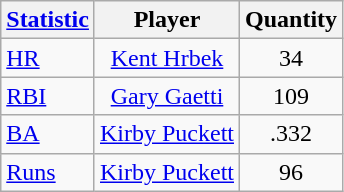<table class="wikitable" style="text-align: center;">
<tr>
<th><a href='#'>Statistic</a></th>
<th>Player</th>
<th>Quantity</th>
</tr>
<tr>
<td align="left"><a href='#'>HR</a></td>
<td><a href='#'>Kent Hrbek</a></td>
<td>34</td>
</tr>
<tr>
<td align="left"><a href='#'>RBI</a></td>
<td><a href='#'>Gary Gaetti</a></td>
<td>109</td>
</tr>
<tr>
<td align="left"><a href='#'>BA</a></td>
<td><a href='#'>Kirby Puckett</a></td>
<td>.332</td>
</tr>
<tr>
<td align="left"><a href='#'>Runs</a></td>
<td><a href='#'>Kirby Puckett</a></td>
<td>96</td>
</tr>
</table>
